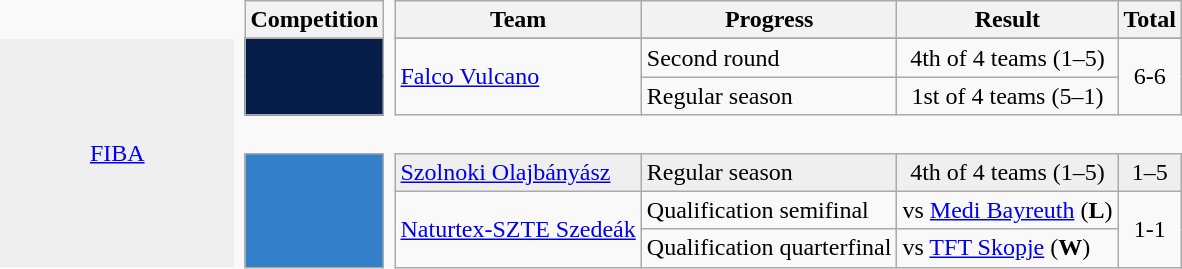<table class="wikitable" style="border: none;">
<tr>
<td style="border: none;" width=150px></td>
<td style="border: none;"></td>
<th style="text-align: center;">Competition</th>
<td style="border: none;"></td>
<th>Team</th>
<th>Progress</th>
<th>Result</th>
<th>Total </th>
</tr>
<tr>
<td rowspan=7 style="text-align: center; border: none; background-color: #efefef;"><a href='#'>FIBA</a></td>
<td rowspan=7 style="border: none;"><br></td>
</tr>
<tr>
<td rowspan=2 style="text-align:center; background-color: #071D49;"><strong><a href='#'></a></strong></td>
<td rowspan=2 style="border: none;"></td>
<td rowspan=2><a href='#'>Falco Vulcano</a></td>
<td>Second round</td>
<td style="text-align:center;">4th of 4 teams (1–5)</td>
<td rowspan=2 style="text-align:center;">6-6</td>
</tr>
<tr>
<td>Regular season</td>
<td style="text-align:center;">1st of 4 teams (5–1)</td>
</tr>
<tr>
<td colspan=7 style="border: none;"><br></td>
</tr>
<tr>
<td rowspan=3 style="text-align:center; background-color: #337FCA;"><strong><a href='#'></a></strong></td>
<td rowspan=3 style="border: none;"></td>
<td style="background-color: #efefef;"><a href='#'>Szolnoki Olajbányász</a></td>
<td style="background-color: #efefef;">Regular season</td>
<td style="background-color: #efefef; text-align:center;">4th of 4 teams (1–5)</td>
<td style="background-color: #efefef; text-align:center;">1–5</td>
</tr>
<tr>
<td rowspan=2><a href='#'>Naturtex-SZTE Szedeák</a></td>
<td>Qualification semifinal</td>
<td>vs  <a href='#'>Medi Bayreuth</a> (<strong>L</strong>)</td>
<td rowspan=2 style="text-align:center;">1-1</td>
</tr>
<tr>
<td>Qualification quarterfinal</td>
<td>vs  <a href='#'>TFT Skopje</a> (<strong>W</strong>)</td>
</tr>
</table>
